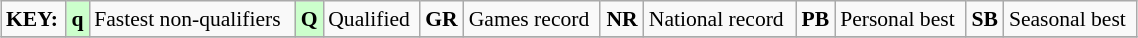<table class="wikitable" style="margin:0.5em auto; font-size:90%;position:relative;" width=60%>
<tr>
<td><strong>KEY:</strong></td>
<td bgcolor=ccffcc align=center><strong>q</strong></td>
<td>Fastest non-qualifiers</td>
<td bgcolor=ccffcc align=center><strong>Q</strong></td>
<td>Qualified</td>
<td align=center><strong>GR</strong></td>
<td>Games record</td>
<td align=center><strong>NR</strong></td>
<td>National record</td>
<td align=center><strong>PB</strong></td>
<td>Personal best</td>
<td align=center><strong>SB</strong></td>
<td>Seasonal best</td>
</tr>
<tr>
</tr>
</table>
